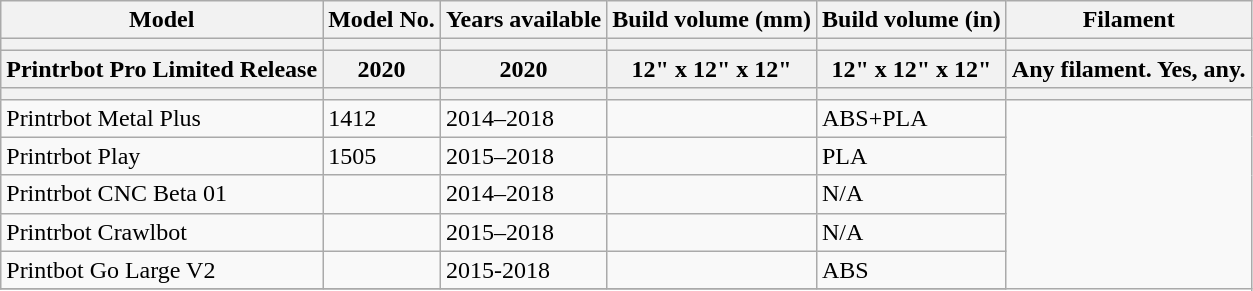<table class="wikitable">
<tr>
<th>Model</th>
<th>Model No.</th>
<th>Years available</th>
<th>Build volume (mm)</th>
<th>Build volume (in)</th>
<th>Filament</th>
</tr>
<tr>
<th></th>
<th></th>
<th></th>
<th></th>
<th></th>
<th></th>
</tr>
<tr>
<th>Printrbot Pro Limited Release</th>
<th>2020</th>
<th>2020</th>
<th>12" x 12" x 12"</th>
<th>12" x 12" x 12"</th>
<th>Any filament. Yes, any.</th>
</tr>
<tr>
<th></th>
<th></th>
<th></th>
<th></th>
<th></th>
<th></th>
</tr>
<tr>
<td>Printrbot Metal Plus</td>
<td>1412</td>
<td>2014–2018</td>
<td></td>
<td>ABS+PLA</td>
</tr>
<tr>
<td>Printrbot Play</td>
<td>1505</td>
<td>2015–2018</td>
<td></td>
<td>PLA</td>
</tr>
<tr>
<td>Printrbot CNC Beta 01</td>
<td></td>
<td>2014–2018</td>
<td></td>
<td>N/A</td>
</tr>
<tr>
<td>Printrbot Crawlbot</td>
<td></td>
<td>2015–2018</td>
<td></td>
<td>N/A</td>
</tr>
<tr>
<td>Printbot Go Large V2</td>
<td></td>
<td>2015-2018</td>
<td></td>
<td>ABS</td>
</tr>
<tr>
</tr>
</table>
